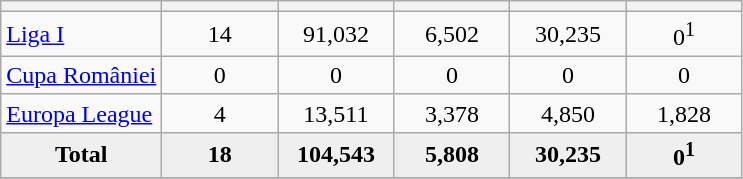<table class="wikitable" style="text-align: center;">
<tr>
<th></th>
<th style="width:70px;"></th>
<th style="width:70px;"></th>
<th style="width:70px;"></th>
<th style="width:70px;"></th>
<th style="width:70px;"></th>
</tr>
<tr>
<td align=left><a href='#'>Liga I</a></td>
<td>14</td>
<td>91,032</td>
<td>6,502</td>
<td>30,235</td>
<td>0<sup>1</sup></td>
</tr>
<tr>
<td align=left><a href='#'>Cupa României</a></td>
<td>0</td>
<td>0</td>
<td>0</td>
<td>0</td>
<td>0</td>
</tr>
<tr>
<td align=left><a href='#'>Europa League</a></td>
<td>4</td>
<td>13,511</td>
<td>3,378</td>
<td>4,850</td>
<td>1,828</td>
</tr>
<tr bgcolor="#EFEFEF">
<td><strong>Total</strong></td>
<td><strong>18</strong></td>
<td><strong>104,543</strong></td>
<td><strong>5,808</strong></td>
<td><strong>30,235</strong></td>
<td><strong>0<sup>1</sup></strong></td>
</tr>
<tr>
</tr>
</table>
